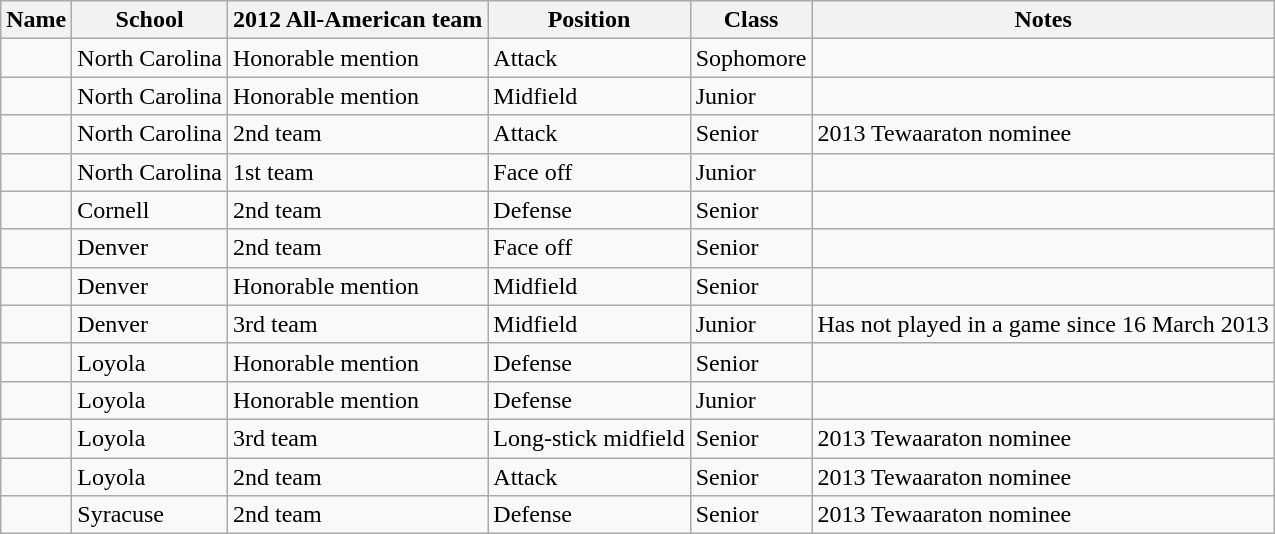<table class="wikitable sortable">
<tr>
<th>Name</th>
<th>School</th>
<th>2012 All-American team</th>
<th>Position</th>
<th>Class</th>
<th>Notes</th>
</tr>
<tr>
<td></td>
<td>North Carolina</td>
<td>Honorable mention</td>
<td>Attack</td>
<td>Sophomore</td>
<td></td>
</tr>
<tr>
<td></td>
<td>North Carolina</td>
<td>Honorable mention</td>
<td>Midfield</td>
<td>Junior</td>
<td></td>
</tr>
<tr>
<td></td>
<td>North Carolina</td>
<td>2nd team</td>
<td>Attack</td>
<td>Senior</td>
<td>2013 Tewaaraton nominee</td>
</tr>
<tr>
<td></td>
<td>North Carolina</td>
<td>1st team</td>
<td>Face off</td>
<td>Junior</td>
<td></td>
</tr>
<tr>
<td></td>
<td>Cornell</td>
<td>2nd team</td>
<td>Defense</td>
<td>Senior</td>
<td></td>
</tr>
<tr>
<td></td>
<td>Denver</td>
<td>2nd team</td>
<td>Face off</td>
<td>Senior</td>
<td></td>
</tr>
<tr>
<td></td>
<td>Denver</td>
<td>Honorable mention</td>
<td>Midfield</td>
<td>Senior</td>
<td></td>
</tr>
<tr>
<td></td>
<td>Denver</td>
<td>3rd team</td>
<td>Midfield</td>
<td>Junior</td>
<td>Has not played in a game since 16 March 2013</td>
</tr>
<tr>
<td></td>
<td>Loyola</td>
<td>Honorable mention</td>
<td>Defense</td>
<td>Senior</td>
<td></td>
</tr>
<tr>
<td></td>
<td>Loyola</td>
<td>Honorable mention</td>
<td>Defense</td>
<td>Junior</td>
<td></td>
</tr>
<tr>
<td></td>
<td>Loyola</td>
<td>3rd team</td>
<td>Long-stick midfield</td>
<td>Senior</td>
<td>2013 Tewaaraton nominee</td>
</tr>
<tr>
<td></td>
<td>Loyola</td>
<td>2nd team</td>
<td>Attack</td>
<td>Senior</td>
<td>2013 Tewaaraton nominee</td>
</tr>
<tr>
<td></td>
<td>Syracuse</td>
<td>2nd team</td>
<td>Defense</td>
<td>Senior</td>
<td>2013 Tewaaraton nominee</td>
</tr>
</table>
